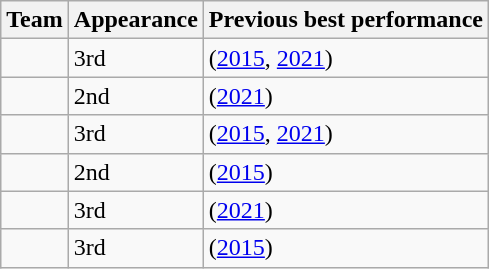<table class="wikitable sortable">
<tr>
<th>Team</th>
<th data-sort-type="number">Appearance</th>
<th>Previous best performance</th>
</tr>
<tr>
<td></td>
<td>3rd</td>
<td> (<a href='#'>2015</a>, <a href='#'>2021</a>)</td>
</tr>
<tr>
<td></td>
<td>2nd</td>
<td> (<a href='#'>2021</a>)</td>
</tr>
<tr>
<td></td>
<td>3rd</td>
<td> (<a href='#'>2015</a>, <a href='#'>2021</a>)</td>
</tr>
<tr>
<td></td>
<td>2nd</td>
<td> (<a href='#'>2015</a>)</td>
</tr>
<tr>
<td></td>
<td>3rd</td>
<td> (<a href='#'>2021</a>)</td>
</tr>
<tr>
<td></td>
<td>3rd</td>
<td> (<a href='#'>2015</a>)</td>
</tr>
</table>
